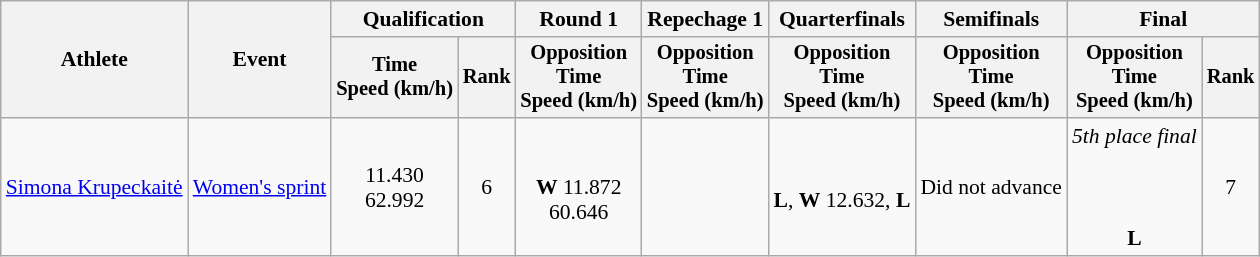<table class="wikitable" style="font-size:90%">
<tr>
<th rowspan="2">Athlete</th>
<th rowspan="2">Event</th>
<th colspan=2>Qualification</th>
<th>Round 1</th>
<th>Repechage 1</th>
<th>Quarterfinals</th>
<th>Semifinals</th>
<th colspan=2>Final</th>
</tr>
<tr style="font-size:95%">
<th>Time<br>Speed (km/h)</th>
<th>Rank</th>
<th>Opposition<br>Time<br>Speed (km/h)</th>
<th>Opposition<br>Time<br>Speed (km/h)</th>
<th>Opposition<br>Time<br>Speed (km/h)</th>
<th>Opposition<br>Time<br>Speed (km/h)</th>
<th>Opposition<br>Time<br>Speed (km/h)</th>
<th>Rank</th>
</tr>
<tr align=center>
<td align=left><a href='#'>Simona Krupeckaitė</a></td>
<td align=left><a href='#'>Women's sprint</a></td>
<td>11.430<br>62.992</td>
<td>6</td>
<td><br><strong>W</strong> 11.872<br>60.646</td>
<td></td>
<td><br><strong>L</strong>, <strong>W</strong> 12.632, <strong>L</strong></td>
<td>Did not advance</td>
<td><em>5th place final</em><br><br><br><br><strong>L</strong></td>
<td>7</td>
</tr>
</table>
